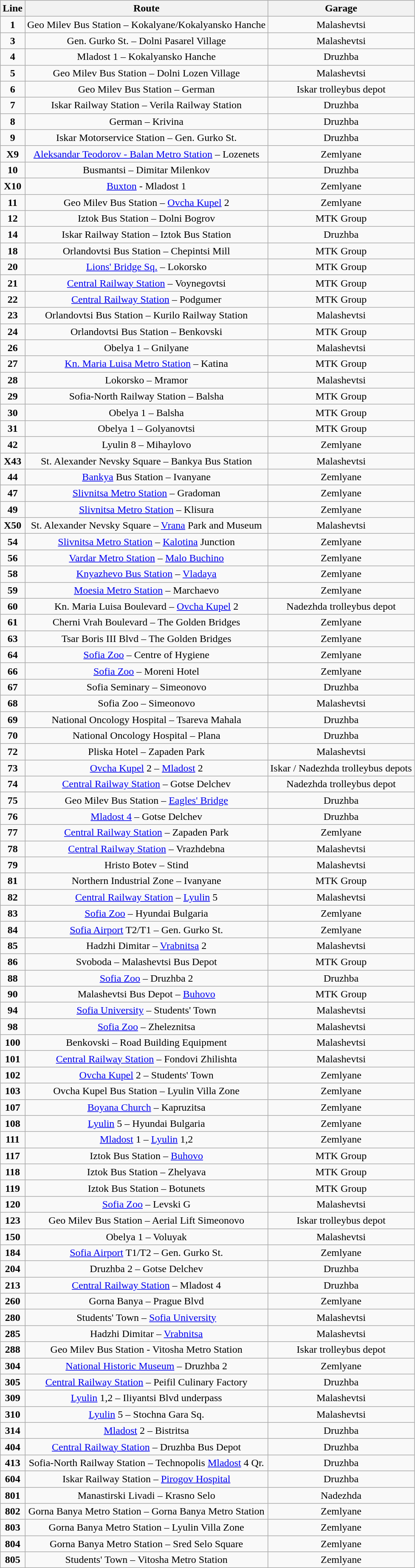<table class="wikitable" style="text-align: center">
<tr>
<th>Line</th>
<th>Route</th>
<th>Garage</th>
</tr>
<tr>
<td><strong>1</strong></td>
<td>Geo Milev Bus Station – Kokalyane/Kokalyansko Hanche</td>
<td>Malashevtsi</td>
</tr>
<tr>
<td><strong>3</strong></td>
<td>Gen. Gurko St. –  Dolni Pasarel Village</td>
<td>Malashevtsi</td>
</tr>
<tr>
<td><strong>4</strong></td>
<td>Mladost 1 – Kokalyansko Hanche</td>
<td>Druzhba</td>
</tr>
<tr>
<td><strong>5</strong></td>
<td>Geo Milev Bus Station –  Dolni Lozen Village</td>
<td>Malashevtsi</td>
</tr>
<tr>
<td><strong>6</strong></td>
<td>Geo Milev Bus Station – German</td>
<td>Iskar trolleybus depot</td>
</tr>
<tr>
<td><strong>7</strong></td>
<td>Iskar Railway Station – Verila Railway Station</td>
<td>Druzhba</td>
</tr>
<tr>
<td><strong>8</strong></td>
<td>German – Krivina</td>
<td>Druzhba</td>
</tr>
<tr>
<td><strong>9</strong></td>
<td>Iskar Motorservice Station – Gen. Gurko St.</td>
<td>Druzhba</td>
</tr>
<tr>
<td><strong>X9</strong></td>
<td><a href='#'>Aleksandar Teodorov - Balan Metro Station</a> – Lozenets</td>
<td>Zemlyane</td>
</tr>
<tr>
<td><strong>10</strong></td>
<td>Busmantsi – Dimitar Milenkov</td>
<td>Druzhba</td>
</tr>
<tr>
<td><strong>X10</strong></td>
<td><a href='#'>Buxton</a> - Mladost 1</td>
<td>Zemlyane</td>
</tr>
<tr>
<td><strong>11</strong></td>
<td>Geo Milev Bus Station – <a href='#'>Ovcha Kupel</a> 2</td>
<td>Zemlyane</td>
</tr>
<tr>
<td><strong>12</strong></td>
<td>Iztok Bus Station – Dolni Bogrov</td>
<td>MTK Group</td>
</tr>
<tr>
<td><strong>14</strong></td>
<td>Iskar Railway Station – Iztok Bus Station</td>
<td>Druzhba</td>
</tr>
<tr>
<td><strong>18</strong></td>
<td>Orlandovtsi Bus Station – Chepintsi Mill</td>
<td>MTK Group</td>
</tr>
<tr>
<td><strong>20</strong></td>
<td><a href='#'>Lions' Bridge Sq.</a> – Lokorsko</td>
<td>MTK Group</td>
</tr>
<tr>
<td><strong>21</strong></td>
<td><a href='#'>Central Railway Station</a> – Voynegovtsi</td>
<td>MTK Group</td>
</tr>
<tr>
<td><strong>22</strong></td>
<td><a href='#'>Central Railway Station</a> – Podgumer</td>
<td>MTK Group</td>
</tr>
<tr>
<td><strong>23</strong></td>
<td>Orlandovtsi Bus Station – Kurilo Railway Station</td>
<td>Malashevtsi</td>
</tr>
<tr>
<td><strong>24</strong></td>
<td>Orlandovtsi Bus Station – Benkovski</td>
<td>MTK Group</td>
</tr>
<tr>
<td><strong>26</strong></td>
<td>Obelya 1 – Gnilyane</td>
<td>Malashevtsi</td>
</tr>
<tr>
<td><strong>27</strong></td>
<td><a href='#'>Kn. Maria Luisa Metro Station</a> – Katina</td>
<td>MTK Group</td>
</tr>
<tr>
<td><strong>28</strong></td>
<td>Lokorsko – Mramor</td>
<td>Malashevtsi</td>
</tr>
<tr>
<td><strong>29</strong></td>
<td>Sofia-North Railway Station – Balsha</td>
<td>MTK Group</td>
</tr>
<tr>
<td><strong>30</strong></td>
<td>Obelya 1 – Balsha</td>
<td>MTK Group</td>
</tr>
<tr>
<td><strong>31</strong></td>
<td>Obelya 1 – Golyanovtsi</td>
<td>MTK Group</td>
</tr>
<tr>
<td><strong>42</strong></td>
<td>Lyulin 8 – Mihaylovo</td>
<td>Zemlyane</td>
</tr>
<tr>
<td><strong>X43</strong></td>
<td>St. Alexander Nevsky Square – Bankya Bus Station</td>
<td>Malashevtsi</td>
</tr>
<tr>
<td><strong>44</strong></td>
<td><a href='#'>Bankya</a> Bus Station – Ivanyane</td>
<td>Zemlyane</td>
</tr>
<tr>
<td><strong>47</strong></td>
<td><a href='#'>Slivnitsa Metro Station</a> – Gradoman</td>
<td>Zemlyane</td>
</tr>
<tr>
<td><strong>49</strong></td>
<td><a href='#'>Slivnitsa Metro Station</a> – Klisura</td>
<td>Zemlyane</td>
</tr>
<tr>
<td><strong>X50</strong></td>
<td>St. Alexander Nevsky Square – <a href='#'>Vrana</a> Park and Museum</td>
<td>Malashevtsi</td>
</tr>
<tr>
<td><strong>54</strong></td>
<td><a href='#'>Slivnitsa Metro Station</a> – <a href='#'>Kalotina</a> Junction</td>
<td>Zemlyane</td>
</tr>
<tr>
<td><strong>56</strong></td>
<td><a href='#'>Vardar Metro Station</a> – <a href='#'>Malo Buchino</a></td>
<td>Zemlyane</td>
</tr>
<tr>
<td><strong>58</strong></td>
<td><a href='#'>Knyazhevo Bus Station</a> – <a href='#'>Vladaya</a></td>
<td>Zemlyane</td>
</tr>
<tr>
<td><strong>59</strong></td>
<td><a href='#'>Moesia Metro Station</a> – Marchaevo</td>
<td>Zemlyane</td>
</tr>
<tr>
<td><strong>60</strong></td>
<td>Kn. Maria Luisa Boulevard – <a href='#'>Ovcha Kupel</a> 2</td>
<td>Nadezhda trolleybus depot</td>
</tr>
<tr>
<td><strong>61</strong></td>
<td>Cherni Vrah Boulevard – The Golden Bridges</td>
<td>Zemlyane</td>
</tr>
<tr>
<td><strong>63</strong></td>
<td>Tsar Boris III Blvd – The Golden Bridges</td>
<td>Zemlyane</td>
</tr>
<tr>
<td><strong>64</strong></td>
<td><a href='#'>Sofia Zoo</a> – Centre of Hygiene</td>
<td>Zemlyane</td>
</tr>
<tr>
<td><strong>66</strong></td>
<td><a href='#'>Sofia Zoo</a> – Moreni Hotel</td>
<td>Zemlyane</td>
</tr>
<tr>
<td><strong>67</strong></td>
<td>Sofia Seminary – Simeonovo</td>
<td>Druzhba</td>
</tr>
<tr>
<td><strong>68</strong></td>
<td>Sofia Zoo – Simeonovo</td>
<td>Malashevtsi</td>
</tr>
<tr>
<td><strong>69</strong></td>
<td>National Oncology Hospital – Tsareva Mahala</td>
<td>Druzhba</td>
</tr>
<tr>
<td><strong>70</strong></td>
<td>National Oncology Hospital – Plana</td>
<td>Druzhba</td>
</tr>
<tr>
<td><strong>72</strong></td>
<td>Pliska Hotel – Zapaden Park</td>
<td>Malashevtsi</td>
</tr>
<tr>
<td><strong>73</strong></td>
<td><a href='#'>Ovcha Kupel</a> 2 – <a href='#'>Mladost</a> 2</td>
<td>Iskar / Nadezhda trolleybus depots</td>
</tr>
<tr>
<td><strong>74</strong></td>
<td><a href='#'>Central Railway Station</a> – Gotse Delchev</td>
<td>Nadezhda trolleybus depot</td>
</tr>
<tr>
<td><strong>75</strong></td>
<td>Geo Milev Bus Station – <a href='#'>Eagles' Bridge</a></td>
<td>Druzhba</td>
</tr>
<tr>
<td><strong>76</strong></td>
<td><a href='#'>Mladost 4</a> – Gotse Delchev</td>
<td>Druzhba</td>
</tr>
<tr>
<td><strong>77</strong></td>
<td><a href='#'>Central Railway Station</a> – Zapaden Park</td>
<td>Zemlyane</td>
</tr>
<tr>
<td><strong>78</strong></td>
<td><a href='#'>Central Railway Station</a> – Vrazhdebna</td>
<td>Malashevtsi</td>
</tr>
<tr>
<td><strong>79</strong></td>
<td>Hristo Botev – Stind</td>
<td>Malashevtsi</td>
</tr>
<tr>
<td><strong>81</strong></td>
<td>Northern Industrial Zone – Ivanyane</td>
<td>MTK Group</td>
</tr>
<tr>
<td><strong>82</strong></td>
<td><a href='#'>Central Railway Station</a> – <a href='#'>Lyulin</a> 5</td>
<td>Malashevtsi</td>
</tr>
<tr>
<td><strong>83</strong></td>
<td><a href='#'>Sofia Zoo</a> – Hyundai Bulgaria</td>
<td>Zemlyane</td>
</tr>
<tr>
<td><strong>84</strong></td>
<td><a href='#'>Sofia Airport</a> T2/T1 – Gen. Gurko St.</td>
<td>Zemlyane</td>
</tr>
<tr>
<td><strong>85</strong></td>
<td>Hadzhi Dimitar – <a href='#'>Vrabnitsa</a> 2</td>
<td>Malashevtsi</td>
</tr>
<tr>
<td><strong>86</strong></td>
<td>Svoboda – Malashevtsi Bus Depot</td>
<td>MTK Group</td>
</tr>
<tr>
<td><strong>88</strong></td>
<td><a href='#'>Sofia Zoo</a> – Druzhba 2</td>
<td>Druzhba</td>
</tr>
<tr>
<td><strong>90</strong></td>
<td>Malashevtsi Bus Depot – <a href='#'>Buhovo</a></td>
<td>MTK Group</td>
</tr>
<tr>
<td><strong>94</strong></td>
<td><a href='#'>Sofia University</a> – Students' Town</td>
<td>Malashevtsi</td>
</tr>
<tr>
<td><strong>98</strong></td>
<td><a href='#'>Sofia Zoo</a> – Zheleznitsa</td>
<td>Malashevtsi</td>
</tr>
<tr>
<td><strong>100</strong></td>
<td>Benkovski – Road Building Equipment</td>
<td>Malashevtsi</td>
</tr>
<tr>
<td><strong>101</strong></td>
<td><a href='#'>Central Railway Station</a> – Fondovi Zhilishta</td>
<td>Malashevtsi</td>
</tr>
<tr>
<td><strong>102</strong></td>
<td><a href='#'>Ovcha Kupel</a> 2 – Students' Town</td>
<td>Zemlyane</td>
</tr>
<tr>
<td><strong>103</strong></td>
<td>Ovcha Kupel Bus Station – Lyulin Villa Zone</td>
<td>Zemlyane</td>
</tr>
<tr>
<td><strong>107</strong></td>
<td><a href='#'>Boyana Church</a> – Kapruzitsa</td>
<td>Zemlyane</td>
</tr>
<tr>
<td><strong>108</strong></td>
<td><a href='#'>Lyulin</a> 5 – Hyundai Bulgaria</td>
<td>Zemlyane</td>
</tr>
<tr>
<td><strong>111</strong></td>
<td><a href='#'>Mladost</a> 1 – <a href='#'>Lyulin</a> 1,2</td>
<td>Zemlyane</td>
</tr>
<tr>
<td><strong>117</strong></td>
<td>Iztok Bus Station – <a href='#'>Buhovo</a></td>
<td>MTK Group</td>
</tr>
<tr>
<td><strong>118</strong></td>
<td>Iztok Bus Station – Zhelyava</td>
<td>MTK Group</td>
</tr>
<tr>
<td><strong>119</strong></td>
<td>Iztok Bus Station – Botunets</td>
<td>MTK Group</td>
</tr>
<tr>
<td><strong>120</strong></td>
<td><a href='#'>Sofia Zoo</a> – Levski G</td>
<td>Malashevtsi</td>
</tr>
<tr>
<td><strong>123</strong></td>
<td>Geo Milev Bus Station – Aerial Lift Simeonovo</td>
<td>Iskar trolleybus depot</td>
</tr>
<tr>
<td><strong>150</strong></td>
<td>Obelya 1 – Voluyak</td>
<td>Malashevtsi</td>
</tr>
<tr>
<td><strong>184</strong></td>
<td><a href='#'>Sofia Airport</a> T1/T2 – Gen. Gurko St.</td>
<td>Zemlyane</td>
</tr>
<tr>
<td><strong>204</strong></td>
<td>Druzhba 2 – Gotse Delchev</td>
<td>Druzhba</td>
</tr>
<tr>
<td><strong>213</strong></td>
<td><a href='#'>Central Railway Station</a> – Mladost 4</td>
<td>Druzhba</td>
</tr>
<tr>
<td><strong>260</strong></td>
<td>Gorna Banya – Prague Blvd</td>
<td>Zemlyane</td>
</tr>
<tr>
<td><strong>280</strong></td>
<td>Students' Town – <a href='#'>Sofia University</a></td>
<td>Malashevtsi</td>
</tr>
<tr>
<td><strong>285</strong></td>
<td>Hadzhi Dimitar – <a href='#'>Vrabnitsa</a></td>
<td>Malashevtsi</td>
</tr>
<tr>
<td><strong>288</strong></td>
<td>Geo Milev Bus Station - Vitosha Metro Station</td>
<td>Iskar trolleybus depot</td>
</tr>
<tr>
<td><strong>304</strong></td>
<td><a href='#'>National Historic Museum</a> – Druzhba 2</td>
<td>Zemlyane</td>
</tr>
<tr>
<td><strong>305</strong></td>
<td><a href='#'>Central Railway Station</a> – Peifil Culinary Factory</td>
<td>Druzhba</td>
</tr>
<tr>
<td><strong>309</strong></td>
<td><a href='#'>Lyulin</a> 1,2 – Iliyantsi Blvd underpass</td>
<td>Malashevtsi</td>
</tr>
<tr>
<td><strong>310</strong></td>
<td><a href='#'>Lyulin</a> 5 – Stochna Gara Sq.</td>
<td>Malashevtsi</td>
</tr>
<tr>
<td><strong>314</strong></td>
<td><a href='#'>Mladost</a> 2 – Bistritsa</td>
<td>Druzhba</td>
</tr>
<tr>
<td><strong>404</strong></td>
<td><a href='#'>Central Railway Station</a> – Druzhba Bus Depot</td>
<td>Druzhba</td>
</tr>
<tr>
<td><strong>413</strong></td>
<td>Sofia-North Railway Station – Technopolis <a href='#'>Mladost</a> 4 Qr.</td>
<td>Druzhba</td>
</tr>
<tr>
<td><strong>604</strong></td>
<td>Iskar Railway Station – <a href='#'>Pirogov Hospital</a></td>
<td>Druzhba</td>
</tr>
<tr>
<td><strong>801</strong></td>
<td>Manastirski Livadi – Krasno Selo</td>
<td>Nadezhda</td>
</tr>
<tr>
<td><strong>802</strong></td>
<td>Gorna Banya Metro Station – Gorna Banya Metro Station</td>
<td>Zemlyane</td>
</tr>
<tr>
<td><strong>803</strong></td>
<td>Gorna Banya Metro Station – Lyulin Villa Zone</td>
<td>Zemlyane</td>
</tr>
<tr>
<td><strong>804</strong></td>
<td>Gorna Banya Metro Station – Sred Selo Square</td>
<td>Zemlyane</td>
</tr>
<tr>
<td><strong>805</strong></td>
<td>Students' Town – Vitosha Metro Station</td>
<td>Zemlyane</td>
</tr>
</table>
